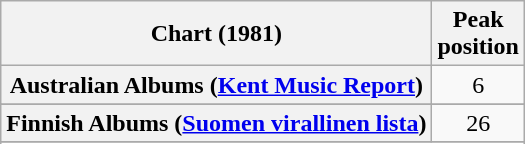<table class="wikitable sortable plainrowheaders" style="text-align:center">
<tr>
<th>Chart (1981)</th>
<th>Peak<br>position</th>
</tr>
<tr>
<th scope="row">Australian Albums (<a href='#'>Kent Music Report</a>)</th>
<td>6</td>
</tr>
<tr>
</tr>
<tr>
</tr>
<tr>
<th scope="row">Finnish Albums (<a href='#'>Suomen virallinen lista</a>)</th>
<td>26</td>
</tr>
<tr>
</tr>
<tr>
</tr>
<tr>
</tr>
</table>
